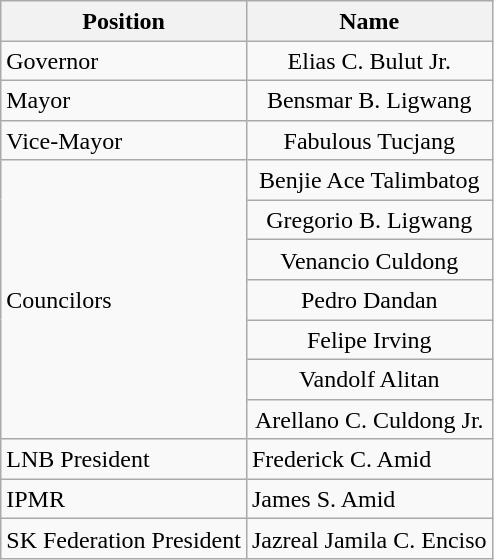<table class="wikitable" style="line-height:1.20em; font-size:100%;">
<tr>
<th>Position</th>
<th>Name</th>
</tr>
<tr>
<td>Governor</td>
<td style="text-align:center;">Elias C. Bulut Jr.</td>
</tr>
<tr>
<td>Mayor</td>
<td style="text-align:center;">Bensmar B. Ligwang</td>
</tr>
<tr>
<td>Vice-Mayor</td>
<td style="text-align:center;">Fabulous Tucjang</td>
</tr>
<tr>
<td rowspan="7">Councilors</td>
<td style="text-align:center;">Benjie Ace Talimbatog</td>
</tr>
<tr>
<td style="text-align:center;">Gregorio B. Ligwang</td>
</tr>
<tr>
<td style="text-align:center;">Venancio Culdong</td>
</tr>
<tr>
<td style="text-align:center;">Pedro Dandan</td>
</tr>
<tr>
<td style="text-align:center;">Felipe Irving</td>
</tr>
<tr>
<td style="text-align:center;">Vandolf Alitan</td>
</tr>
<tr>
<td style="text-align:center;">Arellano C. Culdong Jr.</td>
</tr>
<tr>
<td>LNB President</td>
<td>Frederick C. Amid</td>
</tr>
<tr>
<td>IPMR</td>
<td>James S. Amid</td>
</tr>
<tr>
<td>SK Federation President</td>
<td>Jazreal Jamila C. Enciso</td>
</tr>
</table>
